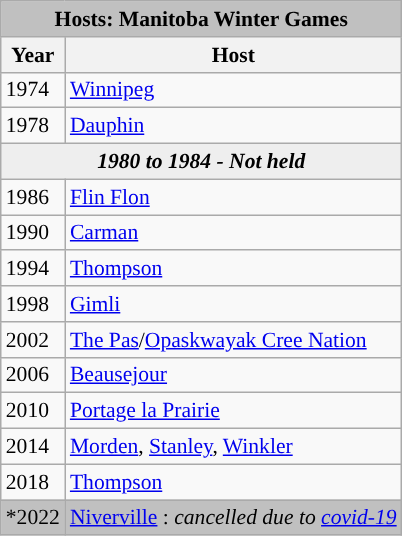<table class=wikitable style="text-align:left; font-size:90%;">
<tr>
<th colspan=2 style="background:silver;">Hosts: Manitoba Winter Games</th>
</tr>
<tr>
<th>Year</th>
<th>Host</th>
</tr>
<tr>
<td>1974</td>
<td><a href='#'>Winnipeg</a></td>
</tr>
<tr>
<td>1978</td>
<td><a href='#'>Dauphin</a></td>
</tr>
<tr>
<th style=background:#eeeeee colspan=2><span><em>1980 to 1984 - Not held</em></span></th>
</tr>
<tr>
<td>1986</td>
<td><a href='#'>Flin Flon</a></td>
</tr>
<tr>
<td>1990</td>
<td><a href='#'>Carman</a></td>
</tr>
<tr>
<td>1994</td>
<td><a href='#'>Thompson</a></td>
</tr>
<tr>
<td>1998</td>
<td><a href='#'>Gimli</a></td>
</tr>
<tr>
<td>2002</td>
<td><a href='#'>The Pas</a>/<a href='#'>Opaskwayak Cree Nation</a></td>
</tr>
<tr>
<td>2006</td>
<td><a href='#'>Beausejour</a></td>
</tr>
<tr>
<td>2010</td>
<td><a href='#'>Portage la Prairie</a></td>
</tr>
<tr>
<td>2014</td>
<td><a href='#'>Morden</a>, <a href='#'>Stanley</a>, <a href='#'>Winkler</a></td>
</tr>
<tr>
<td>2018</td>
<td><a href='#'>Thompson</a></td>
</tr>
<tr>
<td style="background:silver">*2022</td>
<td style="background:silver"><a href='#'>Niverville</a> : <em>cancelled due to <a href='#'>covid-19</a></em></td>
</tr>
</table>
